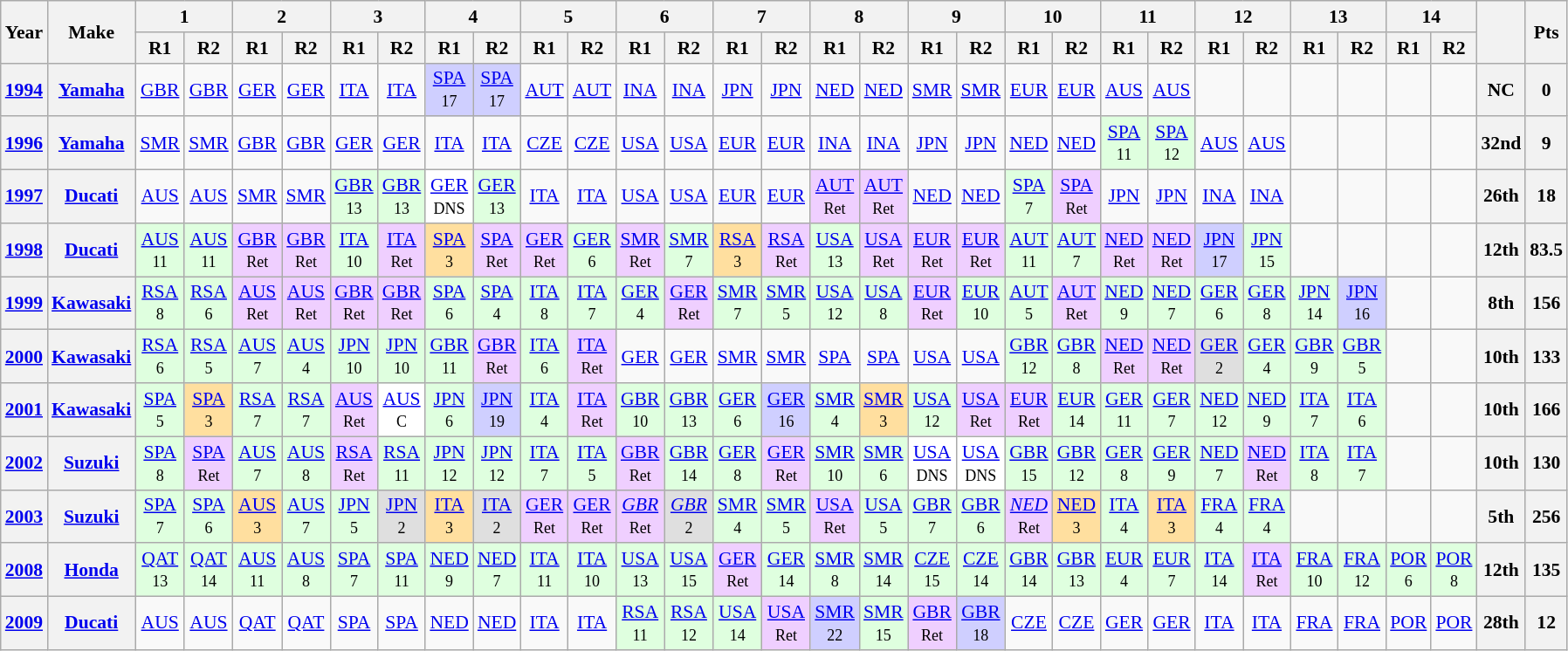<table class="wikitable" style="text-align:center; font-size:90%">
<tr>
<th valign="middle" rowspan=2>Year</th>
<th valign="middle" rowspan=2>Make</th>
<th colspan=2>1</th>
<th colspan=2>2</th>
<th colspan=2>3</th>
<th colspan=2>4</th>
<th colspan=2>5</th>
<th colspan=2>6</th>
<th colspan=2>7</th>
<th colspan=2>8</th>
<th colspan=2>9</th>
<th colspan=2>10</th>
<th colspan=2>11</th>
<th colspan=2>12</th>
<th colspan=2>13</th>
<th colspan=2>14</th>
<th rowspan=2></th>
<th rowspan=2>Pts</th>
</tr>
<tr>
<th>R1</th>
<th>R2</th>
<th>R1</th>
<th>R2</th>
<th>R1</th>
<th>R2</th>
<th>R1</th>
<th>R2</th>
<th>R1</th>
<th>R2</th>
<th>R1</th>
<th>R2</th>
<th>R1</th>
<th>R2</th>
<th>R1</th>
<th>R2</th>
<th>R1</th>
<th>R2</th>
<th>R1</th>
<th>R2</th>
<th>R1</th>
<th>R2</th>
<th>R1</th>
<th>R2</th>
<th>R1</th>
<th>R2</th>
<th>R1</th>
<th>R2</th>
</tr>
<tr>
<th><a href='#'>1994</a></th>
<th><a href='#'>Yamaha</a></th>
<td><a href='#'>GBR</a></td>
<td><a href='#'>GBR</a></td>
<td><a href='#'>GER</a></td>
<td><a href='#'>GER</a></td>
<td><a href='#'>ITA</a></td>
<td><a href='#'>ITA</a></td>
<td style="background:#CFCFFF;"><a href='#'>SPA</a><br><small>17</small></td>
<td style="background:#CFCFFF;"><a href='#'>SPA</a><br><small>17</small></td>
<td><a href='#'>AUT</a></td>
<td><a href='#'>AUT</a></td>
<td><a href='#'>INA</a></td>
<td><a href='#'>INA</a></td>
<td><a href='#'>JPN</a></td>
<td><a href='#'>JPN</a></td>
<td><a href='#'>NED</a></td>
<td><a href='#'>NED</a></td>
<td><a href='#'>SMR</a></td>
<td><a href='#'>SMR</a></td>
<td><a href='#'>EUR</a></td>
<td><a href='#'>EUR</a></td>
<td><a href='#'>AUS</a></td>
<td><a href='#'>AUS</a></td>
<td></td>
<td></td>
<td></td>
<td></td>
<td></td>
<td></td>
<th>NC</th>
<th>0</th>
</tr>
<tr>
<th><a href='#'>1996</a></th>
<th><a href='#'>Yamaha</a></th>
<td><a href='#'>SMR</a></td>
<td><a href='#'>SMR</a></td>
<td><a href='#'>GBR</a></td>
<td><a href='#'>GBR</a></td>
<td><a href='#'>GER</a></td>
<td><a href='#'>GER</a></td>
<td><a href='#'>ITA</a></td>
<td><a href='#'>ITA</a></td>
<td><a href='#'>CZE</a></td>
<td><a href='#'>CZE</a></td>
<td><a href='#'>USA</a></td>
<td><a href='#'>USA</a></td>
<td><a href='#'>EUR</a></td>
<td><a href='#'>EUR</a></td>
<td><a href='#'>INA</a></td>
<td><a href='#'>INA</a></td>
<td><a href='#'>JPN</a></td>
<td><a href='#'>JPN</a></td>
<td><a href='#'>NED</a></td>
<td><a href='#'>NED</a></td>
<td style="background:#DFFFDF;"><a href='#'>SPA</a><br><small>11</small></td>
<td style="background:#DFFFDF;"><a href='#'>SPA</a><br><small>12</small></td>
<td><a href='#'>AUS</a></td>
<td><a href='#'>AUS</a></td>
<td></td>
<td></td>
<td></td>
<td></td>
<th>32nd</th>
<th>9</th>
</tr>
<tr>
<th><a href='#'>1997</a></th>
<th><a href='#'>Ducati</a></th>
<td><a href='#'>AUS</a></td>
<td><a href='#'>AUS</a></td>
<td><a href='#'>SMR</a></td>
<td><a href='#'>SMR</a></td>
<td style="background:#DFFFDF;"><a href='#'>GBR</a><br><small>13</small></td>
<td style="background:#DFFFDF;"><a href='#'>GBR</a><br><small>13</small></td>
<td style="background:#FFFFFF;"><a href='#'>GER</a><br><small>DNS</small></td>
<td style="background:#DFFFDF;"><a href='#'>GER</a><br><small>13</small></td>
<td><a href='#'>ITA</a></td>
<td><a href='#'>ITA</a></td>
<td><a href='#'>USA</a></td>
<td><a href='#'>USA</a></td>
<td><a href='#'>EUR</a></td>
<td><a href='#'>EUR</a></td>
<td style="background:#EFCFFF;"><a href='#'>AUT</a><br><small>Ret</small></td>
<td style="background:#EFCFFF;"><a href='#'>AUT</a><br><small>Ret</small></td>
<td><a href='#'>NED</a></td>
<td><a href='#'>NED</a></td>
<td style="background:#DFFFDF;"><a href='#'>SPA</a><br><small>7</small></td>
<td style="background:#EFCFFF;"><a href='#'>SPA</a><br><small>Ret</small></td>
<td><a href='#'>JPN</a></td>
<td><a href='#'>JPN</a></td>
<td><a href='#'>INA</a></td>
<td><a href='#'>INA</a></td>
<td></td>
<td></td>
<td></td>
<td></td>
<th>26th</th>
<th>18</th>
</tr>
<tr>
<th><a href='#'>1998</a></th>
<th><a href='#'>Ducati</a></th>
<td style="background:#DFFFDF;"><a href='#'>AUS</a><br><small>11</small></td>
<td style="background:#DFFFDF;"><a href='#'>AUS</a><br><small>11</small></td>
<td style="background:#EFCFFF;"><a href='#'>GBR</a><br><small>Ret</small></td>
<td style="background:#EFCFFF;"><a href='#'>GBR</a><br><small>Ret</small></td>
<td style="background:#DFFFDF;"><a href='#'>ITA</a><br><small>10</small></td>
<td style="background:#EFCFFF;"><a href='#'>ITA</a><br><small>Ret</small></td>
<td style="background:#FFDF9F;"><a href='#'>SPA</a><br><small>3</small></td>
<td style="background:#EFCFFF;"><a href='#'>SPA</a><br><small>Ret</small></td>
<td style="background:#EFCFFF;"><a href='#'>GER</a><br><small>Ret</small></td>
<td style="background:#DFFFDF;"><a href='#'>GER</a><br><small>6</small></td>
<td style="background:#EFCFFF;"><a href='#'>SMR</a><br><small>Ret</small></td>
<td style="background:#DFFFDF;"><a href='#'>SMR</a><br><small>7</small></td>
<td style="background:#FFDF9F;"><a href='#'>RSA</a><br><small>3</small></td>
<td style="background:#EFCFFF;"><a href='#'>RSA</a><br><small>Ret</small></td>
<td style="background:#DFFFDF;"><a href='#'>USA</a><br><small>13</small></td>
<td style="background:#EFCFFF;"><a href='#'>USA</a><br><small>Ret</small></td>
<td style="background:#EFCFFF;"><a href='#'>EUR</a><br><small>Ret</small></td>
<td style="background:#EFCFFF;"><a href='#'>EUR</a><br><small>Ret</small></td>
<td style="background:#DFFFDF;"><a href='#'>AUT</a><br><small>11</small></td>
<td style="background:#DFFFDF;"><a href='#'>AUT</a><br><small>7</small></td>
<td style="background:#EFCFFF;"><a href='#'>NED</a><br><small>Ret</small></td>
<td style="background:#EFCFFF;"><a href='#'>NED</a><br><small>Ret</small></td>
<td style="background:#CFCFFF;"><a href='#'>JPN</a><br><small>17</small></td>
<td style="background:#DFFFDF;"><a href='#'>JPN</a><br><small>15</small></td>
<td></td>
<td></td>
<td></td>
<td></td>
<th>12th</th>
<th>83.5</th>
</tr>
<tr>
<th><a href='#'>1999</a></th>
<th><a href='#'>Kawasaki</a></th>
<td style="background:#DFFFDF;"><a href='#'>RSA</a><br><small>8</small></td>
<td style="background:#DFFFDF;"><a href='#'>RSA</a><br><small>6</small></td>
<td style="background:#EFCFFF;"><a href='#'>AUS</a><br><small>Ret</small></td>
<td style="background:#EFCFFF;"><a href='#'>AUS</a><br><small>Ret</small></td>
<td style="background:#EFCFFF;"><a href='#'>GBR</a><br><small>Ret</small></td>
<td style="background:#EFCFFF;"><a href='#'>GBR</a><br><small>Ret</small></td>
<td style="background:#DFFFDF;"><a href='#'>SPA</a><br><small>6</small></td>
<td style="background:#DFFFDF;"><a href='#'>SPA</a><br><small>4</small></td>
<td style="background:#DFFFDF;"><a href='#'>ITA</a><br><small>8</small></td>
<td style="background:#DFFFDF;"><a href='#'>ITA</a><br><small>7</small></td>
<td style="background:#DFFFDF;"><a href='#'>GER</a><br><small>4</small></td>
<td style="background:#EFCFFF;"><a href='#'>GER</a><br><small>Ret</small></td>
<td style="background:#DFFFDF;"><a href='#'>SMR</a><br><small>7</small></td>
<td style="background:#DFFFDF;"><a href='#'>SMR</a><br><small>5</small></td>
<td style="background:#DFFFDF;"><a href='#'>USA</a><br><small>12</small></td>
<td style="background:#DFFFDF;"><a href='#'>USA</a><br><small>8</small></td>
<td style="background:#EFCFFF;"><a href='#'>EUR</a><br><small>Ret</small></td>
<td style="background:#DFFFDF;"><a href='#'>EUR</a><br><small>10</small></td>
<td style="background:#DFFFDF;"><a href='#'>AUT</a><br><small>5</small></td>
<td style="background:#EFCFFF;"><a href='#'>AUT</a><br><small>Ret</small></td>
<td style="background:#DFFFDF;"><a href='#'>NED</a><br><small>9</small></td>
<td style="background:#DFFFDF;"><a href='#'>NED</a><br><small>7</small></td>
<td style="background:#DFFFDF;"><a href='#'>GER</a><br><small>6</small></td>
<td style="background:#DFFFDF;"><a href='#'>GER</a><br><small>8</small></td>
<td style="background:#DFFFDF;"><a href='#'>JPN</a><br><small>14</small></td>
<td style="background:#CFCFFF;"><a href='#'>JPN</a><br><small>16</small></td>
<td></td>
<td></td>
<th>8th</th>
<th>156</th>
</tr>
<tr>
<th><a href='#'>2000</a></th>
<th><a href='#'>Kawasaki</a></th>
<td style="background:#DFFFDF;"><a href='#'>RSA</a><br><small>6</small></td>
<td style="background:#DFFFDF;"><a href='#'>RSA</a><br><small>5</small></td>
<td style="background:#DFFFDF;"><a href='#'>AUS</a><br><small>7</small></td>
<td style="background:#DFFFDF;"><a href='#'>AUS</a><br><small>4</small></td>
<td style="background:#DFFFDF;"><a href='#'>JPN</a><br><small>10</small></td>
<td style="background:#DFFFDF;"><a href='#'>JPN</a><br><small>10</small></td>
<td style="background:#DFFFDF;"><a href='#'>GBR</a><br><small>11</small></td>
<td style="background:#EFCFFF;"><a href='#'>GBR</a><br><small>Ret</small></td>
<td style="background:#DFFFDF;"><a href='#'>ITA</a><br><small>6</small></td>
<td style="background:#EFCFFF;"><a href='#'>ITA</a><br><small>Ret</small></td>
<td><a href='#'>GER</a></td>
<td><a href='#'>GER</a></td>
<td><a href='#'>SMR</a></td>
<td><a href='#'>SMR</a></td>
<td><a href='#'>SPA</a></td>
<td><a href='#'>SPA</a></td>
<td><a href='#'>USA</a></td>
<td><a href='#'>USA</a></td>
<td style="background:#DFFFDF;"><a href='#'>GBR</a><br><small>12</small></td>
<td style="background:#DFFFDF;"><a href='#'>GBR</a><br><small>8</small></td>
<td style="background:#EFCFFF;"><a href='#'>NED</a><br><small>Ret</small></td>
<td style="background:#EFCFFF;"><a href='#'>NED</a><br><small>Ret</small></td>
<td style="background:#DFDFDF;"><a href='#'>GER</a><br><small>2</small></td>
<td style="background:#DFFFDF;"><a href='#'>GER</a><br><small>4</small></td>
<td style="background:#DFFFDF;"><a href='#'>GBR</a><br><small>9</small></td>
<td style="background:#DFFFDF;"><a href='#'>GBR</a><br><small>5</small></td>
<td></td>
<td></td>
<th>10th</th>
<th>133</th>
</tr>
<tr>
<th><a href='#'>2001</a></th>
<th><a href='#'>Kawasaki</a></th>
<td style="background:#DFFFDF;"><a href='#'>SPA</a><br><small>5</small></td>
<td style="background:#FFDF9F;"><a href='#'>SPA</a><br><small>3</small></td>
<td style="background:#DFFFDF;"><a href='#'>RSA</a><br><small>7</small></td>
<td style="background:#DFFFDF;"><a href='#'>RSA</a><br><small>7</small></td>
<td style="background:#EFCFFF;"><a href='#'>AUS</a><br><small>Ret</small></td>
<td style="background:#FFFFFF;"><a href='#'>AUS</a><br><small>C</small></td>
<td style="background:#DFFFDF;"><a href='#'>JPN</a><br><small>6</small></td>
<td style="background:#CFCFFF;"><a href='#'>JPN</a><br><small>19</small></td>
<td style="background:#DFFFDF;"><a href='#'>ITA</a><br><small>4</small></td>
<td style="background:#EFCFFF;"><a href='#'>ITA</a><br><small>Ret</small></td>
<td style="background:#DFFFDF;"><a href='#'>GBR</a><br><small>10</small></td>
<td style="background:#DFFFDF;"><a href='#'>GBR</a><br><small>13</small></td>
<td style="background:#DFFFDF;"><a href='#'>GER</a><br><small>6</small></td>
<td style="background:#CFCFFF;"><a href='#'>GER</a><br><small>16</small></td>
<td style="background:#DFFFDF;"><a href='#'>SMR</a><br><small>4</small></td>
<td style="background:#FFDF9F;"><a href='#'>SMR</a><br><small>3</small></td>
<td style="background:#DFFFDF;"><a href='#'>USA</a><br><small>12</small></td>
<td style="background:#EFCFFF;"><a href='#'>USA</a><br><small>Ret</small></td>
<td style="background:#EFCFFF;"><a href='#'>EUR</a><br><small>Ret</small></td>
<td style="background:#DFFFDF;"><a href='#'>EUR</a><br><small>14</small></td>
<td style="background:#DFFFDF;"><a href='#'>GER</a><br><small>11</small></td>
<td style="background:#DFFFDF;"><a href='#'>GER</a><br><small>7</small></td>
<td style="background:#DFFFDF;"><a href='#'>NED</a><br><small>12</small></td>
<td style="background:#DFFFDF;"><a href='#'>NED</a><br><small>9</small></td>
<td style="background:#DFFFDF;"><a href='#'>ITA</a><br><small>7</small></td>
<td style="background:#DFFFDF;"><a href='#'>ITA</a><br><small>6</small></td>
<td></td>
<td></td>
<th>10th</th>
<th>166</th>
</tr>
<tr>
<th><a href='#'>2002</a></th>
<th><a href='#'>Suzuki</a></th>
<td style="background:#DFFFDF;"><a href='#'>SPA</a><br><small>8</small></td>
<td style="background:#EFCFFF;"><a href='#'>SPA</a><br><small>Ret</small></td>
<td style="background:#DFFFDF;"><a href='#'>AUS</a><br><small>7</small></td>
<td style="background:#DFFFDF;"><a href='#'>AUS</a><br><small>8</small></td>
<td style="background:#EFCFFF;"><a href='#'>RSA</a><br><small>Ret</small></td>
<td style="background:#DFFFDF;"><a href='#'>RSA</a><br><small>11</small></td>
<td style="background:#DFFFDF;"><a href='#'>JPN</a><br><small>12</small></td>
<td style="background:#DFFFDF;"><a href='#'>JPN</a><br><small>12</small></td>
<td style="background:#DFFFDF;"><a href='#'>ITA</a><br><small>7</small></td>
<td style="background:#DFFFDF;"><a href='#'>ITA</a><br><small>5</small></td>
<td style="background:#EFCFFF;"><a href='#'>GBR</a><br><small>Ret</small></td>
<td style="background:#DFFFDF;"><a href='#'>GBR</a><br><small>14</small></td>
<td style="background:#DFFFDF;"><a href='#'>GER</a><br><small>8</small></td>
<td style="background:#EFCFFF;"><a href='#'>GER</a><br><small>Ret</small></td>
<td style="background:#DFFFDF;"><a href='#'>SMR</a><br><small>10</small></td>
<td style="background:#DFFFDF;"><a href='#'>SMR</a><br><small>6</small></td>
<td style="background:#FFFFFF;"><a href='#'>USA</a><br><small>DNS</small></td>
<td style="background:#FFFFFF;"><a href='#'>USA</a><br><small>DNS</small></td>
<td style="background:#DFFFDF;"><a href='#'>GBR</a><br><small>15</small></td>
<td style="background:#DFFFDF;"><a href='#'>GBR</a><br><small>12</small></td>
<td style="background:#DFFFDF;"><a href='#'>GER</a><br><small>8</small></td>
<td style="background:#DFFFDF;"><a href='#'>GER</a><br><small>9</small></td>
<td style="background:#DFFFDF;"><a href='#'>NED</a><br><small>7</small></td>
<td style="background:#EFCFFF;"><a href='#'>NED</a><br><small>Ret</small></td>
<td style="background:#DFFFDF;"><a href='#'>ITA</a><br><small>8</small></td>
<td style="background:#DFFFDF;"><a href='#'>ITA</a><br><small>7</small></td>
<td></td>
<td></td>
<th>10th</th>
<th>130</th>
</tr>
<tr>
<th><a href='#'>2003</a></th>
<th><a href='#'>Suzuki</a></th>
<td style="background:#DFFFDF;"><a href='#'>SPA</a><br><small>7</small></td>
<td style="background:#DFFFDF;"><a href='#'>SPA</a><br><small>6</small></td>
<td style="background:#FFDF9F;"><a href='#'>AUS</a><br><small>3</small></td>
<td style="background:#DFFFDF;"><a href='#'>AUS</a><br><small>7</small></td>
<td style="background:#DFFFDF;"><a href='#'>JPN</a><br><small>5</small></td>
<td style="background:#DFDFDF;"><a href='#'>JPN</a><br><small>2</small></td>
<td style="background:#FFDF9F;"><a href='#'>ITA</a><br><small>3</small></td>
<td style="background:#DFDFDF;"><a href='#'>ITA</a><br><small>2</small></td>
<td style="background:#EFCFFF;"><a href='#'>GER</a><br><small>Ret</small></td>
<td style="background:#EFCFFF;"><a href='#'>GER</a><br><small>Ret</small></td>
<td style="background:#EFCFFF;"><em><a href='#'>GBR</a></em><br><small>Ret</small></td>
<td style="background:#DFDFDF;"><em><a href='#'>GBR</a></em><br><small>2</small></td>
<td style="background:#DFFFDF;"><a href='#'>SMR</a><br><small>4</small></td>
<td style="background:#DFFFDF;"><a href='#'>SMR</a><br><small>5</small></td>
<td style="background:#EFCFFF;"><a href='#'>USA</a><br><small>Ret</small></td>
<td style="background:#DFFFDF;"><a href='#'>USA</a><br><small>5</small></td>
<td style="background:#DFFFDF;"><a href='#'>GBR</a><br><small>7</small></td>
<td style="background:#DFFFDF;"><a href='#'>GBR</a><br><small>6</small></td>
<td style="background:#EFCFFF;"><em><a href='#'>NED</a></em><br><small>Ret</small></td>
<td style="background:#FFDF9F;"><a href='#'>NED</a><br><small>3</small></td>
<td style="background:#DFFFDF;"><a href='#'>ITA</a><br><small>4</small></td>
<td style="background:#FFDF9F;"><a href='#'>ITA</a><br><small>3</small></td>
<td style="background:#DFFFDF;"><a href='#'>FRA</a><br><small>4</small></td>
<td style="background:#DFFFDF;"><a href='#'>FRA</a><br><small>4</small></td>
<td></td>
<td></td>
<td></td>
<td></td>
<th>5th</th>
<th>256</th>
</tr>
<tr>
<th><a href='#'>2008</a></th>
<th><a href='#'>Honda</a></th>
<td style="background:#DFFFDF;"><a href='#'>QAT</a><br><small>13</small></td>
<td style="background:#DFFFDF;"><a href='#'>QAT</a><br><small>14</small></td>
<td style="background:#DFFFDF;"><a href='#'>AUS</a><br><small>11</small></td>
<td style="background:#DFFFDF;"><a href='#'>AUS</a><br><small>8</small></td>
<td style="background:#DFFFDF;"><a href='#'>SPA</a><br><small>7</small></td>
<td style="background:#DFFFDF;"><a href='#'>SPA</a><br><small>11</small></td>
<td style="background:#DFFFDF;"><a href='#'>NED</a><br><small>9</small></td>
<td style="background:#DFFFDF;"><a href='#'>NED</a><br><small>7</small></td>
<td style="background:#DFFFDF;"><a href='#'>ITA</a><br><small>11</small></td>
<td style="background:#DFFFDF;"><a href='#'>ITA</a><br><small>10</small></td>
<td style="background:#DFFFDF;"><a href='#'>USA</a><br><small>13</small></td>
<td style="background:#DFFFDF;"><a href='#'>USA</a><br><small>15</small></td>
<td style="background:#EFCFFF;"><a href='#'>GER</a><br><small>Ret</small></td>
<td style="background:#DFFFDF;"><a href='#'>GER</a><br><small>14</small></td>
<td style="background:#DFFFDF;"><a href='#'>SMR</a><br><small>8</small></td>
<td style="background:#DFFFDF;"><a href='#'>SMR</a><br><small>14</small></td>
<td style="background:#DFFFDF;"><a href='#'>CZE</a><br><small>15</small></td>
<td style="background:#DFFFDF;"><a href='#'>CZE</a><br><small>14</small></td>
<td style="background:#DFFFDF;"><a href='#'>GBR</a><br><small>14</small></td>
<td style="background:#DFFFDF;"><a href='#'>GBR</a><br><small>13</small></td>
<td style="background:#DFFFDF;"><a href='#'>EUR</a><br><small>4</small></td>
<td style="background:#DFFFDF;"><a href='#'>EUR</a><br><small>7</small></td>
<td style="background:#DFFFDF;"><a href='#'>ITA</a><br><small>14</small></td>
<td style="background:#EFCFFF;"><a href='#'>ITA</a><br><small>Ret</small></td>
<td style="background:#DFFFDF;"><a href='#'>FRA</a><br><small>10</small></td>
<td style="background:#DFFFDF;"><a href='#'>FRA</a><br><small>12</small></td>
<td style="background:#DFFFDF;"><a href='#'>POR</a><br><small>6</small></td>
<td style="background:#DFFFDF;"><a href='#'>POR</a><br><small>8</small></td>
<th>12th</th>
<th>135</th>
</tr>
<tr>
<th><a href='#'>2009</a></th>
<th><a href='#'>Ducati</a></th>
<td><a href='#'>AUS</a></td>
<td><a href='#'>AUS</a></td>
<td><a href='#'>QAT</a></td>
<td><a href='#'>QAT</a></td>
<td><a href='#'>SPA</a></td>
<td><a href='#'>SPA</a></td>
<td><a href='#'>NED</a></td>
<td><a href='#'>NED</a></td>
<td><a href='#'>ITA</a></td>
<td><a href='#'>ITA</a></td>
<td style="background:#DFFFDF;"><a href='#'>RSA</a><br><small>11</small></td>
<td style="background:#DFFFDF;"><a href='#'>RSA</a><br><small>12</small></td>
<td style="background:#DFFFDF;"><a href='#'>USA</a><br><small>14</small></td>
<td style="background:#EFCFFF;"><a href='#'>USA</a><br><small>Ret</small></td>
<td style="background:#CFCFFF;"><a href='#'>SMR</a><br><small>22</small></td>
<td style="background:#DFFFDF;"><a href='#'>SMR</a><br><small>15</small></td>
<td style="background:#EFCFFF;"><a href='#'>GBR</a><br><small>Ret</small></td>
<td style="background:#CFCFFF;"><a href='#'>GBR</a><br><small>18</small></td>
<td><a href='#'>CZE</a></td>
<td><a href='#'>CZE</a></td>
<td><a href='#'>GER</a></td>
<td><a href='#'>GER</a></td>
<td><a href='#'>ITA</a></td>
<td><a href='#'>ITA</a></td>
<td><a href='#'>FRA</a></td>
<td><a href='#'>FRA</a></td>
<td><a href='#'>POR</a></td>
<td><a href='#'>POR</a></td>
<th>28th</th>
<th>12</th>
</tr>
</table>
